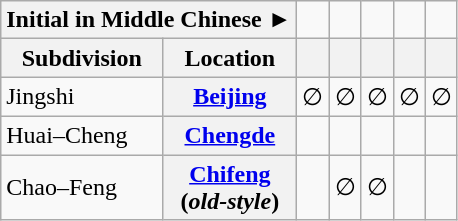<table class="wikitable" style="text-align: left" align="center">
<tr>
<th colspan=2>Initial in Middle Chinese ►</th>
<td></td>
<td></td>
<td></td>
<td></td>
<td></td>
</tr>
<tr>
<th>Subdivision</th>
<th>Location</th>
<th></th>
<th></th>
<th></th>
<th></th>
<th></th>
</tr>
<tr>
<td>Jingshi</td>
<th><a href='#'>Beijing</a></th>
<td>∅</td>
<td>∅</td>
<td>∅</td>
<td>∅</td>
<td>∅</td>
</tr>
<tr>
<td>Huai–Cheng</td>
<th><a href='#'>Chengde</a></th>
<td></td>
<td></td>
<td></td>
<td></td>
<td></td>
</tr>
<tr>
<td>Chao–Feng</td>
<th><a href='#'>Chifeng</a><br>(<em>old-style</em>)</th>
<td></td>
<td>∅</td>
<td>∅</td>
<td></td>
<td></td>
</tr>
</table>
